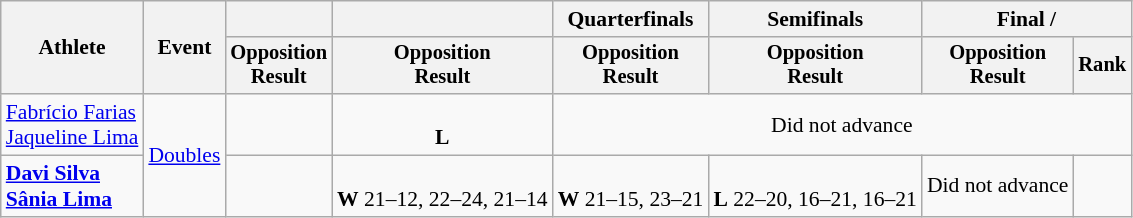<table class=wikitable style=font-size:90%;text-align:center>
<tr>
<th rowspan=2>Athlete</th>
<th rowspan=2>Event</th>
<th></th>
<th></th>
<th>Quarterfinals</th>
<th>Semifinals</th>
<th colspan=2>Final / </th>
</tr>
<tr style=font-size:95%>
<th>Opposition<br>Result</th>
<th>Opposition<br>Result</th>
<th>Opposition<br>Result</th>
<th>Opposition<br>Result</th>
<th>Opposition<br>Result</th>
<th>Rank</th>
</tr>
<tr>
<td align=left><a href='#'>Fabrício Farias</a><br><a href='#'>Jaqueline Lima</a></td>
<td align=left rowspan=2><a href='#'>Doubles</a></td>
<td></td>
<td><br><strong>L</strong> </td>
<td colspan=4>Did not advance</td>
</tr>
<tr>
<td align=left><strong><a href='#'>Davi Silva</a><br><a href='#'>Sânia Lima</a></strong></td>
<td></td>
<td><br><strong>W</strong> 21–12, 22–24, 21–14</td>
<td><br><strong>W</strong> 21–15, 23–21</td>
<td><br><strong>L</strong> 22–20, 16–21, 16–21</td>
<td>Did not advance</td>
<td></td>
</tr>
</table>
